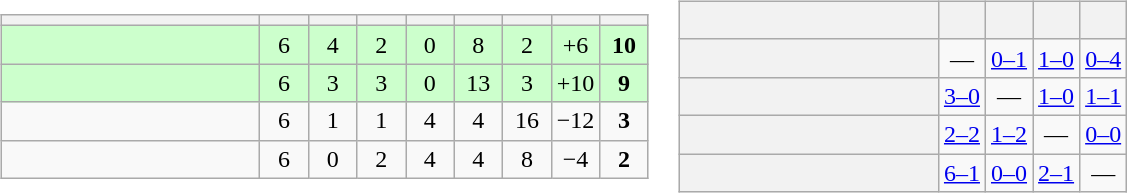<table>
<tr>
<td><br><table class="wikitable" style="text-align:center">
<tr>
<th width=165></th>
<th width=25></th>
<th width=25></th>
<th width=25></th>
<th width=25></th>
<th width=25></th>
<th width=25></th>
<th width=25></th>
<th width=25></th>
</tr>
<tr bgcolor="#ccffcc">
<td align="left"></td>
<td>6</td>
<td>4</td>
<td>2</td>
<td>0</td>
<td>8</td>
<td>2</td>
<td>+6</td>
<td><strong>10</strong></td>
</tr>
<tr bgcolor="#ccffcc">
<td align="left"></td>
<td>6</td>
<td>3</td>
<td>3</td>
<td>0</td>
<td>13</td>
<td>3</td>
<td>+10</td>
<td><strong>9</strong></td>
</tr>
<tr>
<td align="left"></td>
<td>6</td>
<td>1</td>
<td>1</td>
<td>4</td>
<td>4</td>
<td>16</td>
<td>−12</td>
<td><strong>3</strong></td>
</tr>
<tr>
<td align="left"></td>
<td>6</td>
<td>0</td>
<td>2</td>
<td>4</td>
<td>4</td>
<td>8</td>
<td>−4</td>
<td><strong>2</strong></td>
</tr>
</table>
</td>
<td><br><table class="wikitable" style="text-align:center">
<tr>
<th width=165> </th>
<th></th>
<th></th>
<th></th>
<th></th>
</tr>
<tr>
<th style="text-align:right"></th>
<td>—</td>
<td><a href='#'>0–1</a></td>
<td><a href='#'>1–0</a></td>
<td><a href='#'>0–4</a></td>
</tr>
<tr>
<th style="text-align:right"></th>
<td><a href='#'>3–0</a></td>
<td>—</td>
<td><a href='#'>1–0</a></td>
<td><a href='#'>1–1</a></td>
</tr>
<tr>
<th style="text-align:right"></th>
<td><a href='#'>2–2</a></td>
<td><a href='#'>1–2</a></td>
<td>—</td>
<td><a href='#'>0–0</a></td>
</tr>
<tr>
<th style="text-align:right"></th>
<td><a href='#'>6–1</a></td>
<td><a href='#'>0–0</a></td>
<td><a href='#'>2–1</a></td>
<td>—</td>
</tr>
</table>
</td>
</tr>
</table>
